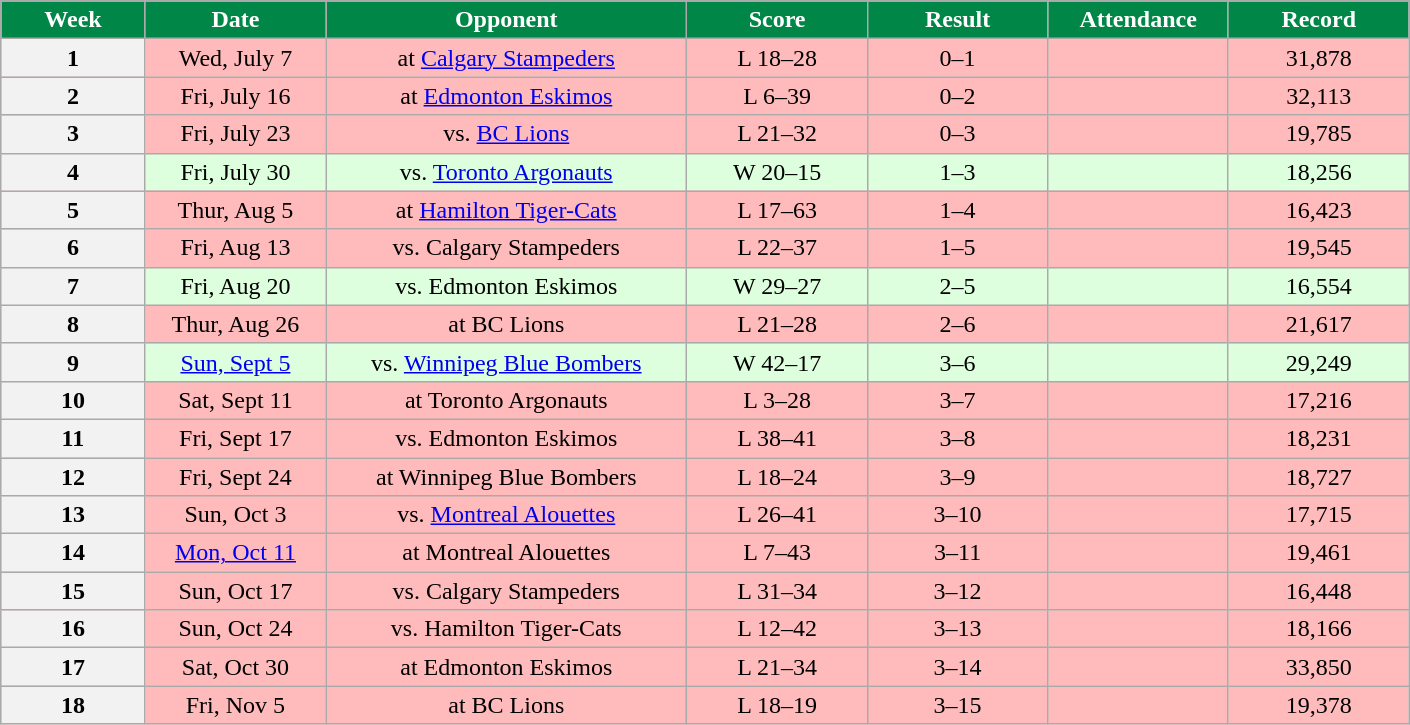<table class="wikitable sortable">
<tr>
<th style="background:#008748;color:White;"  width="8%">Week</th>
<th style="background:#008748;color:White;"  width="10%">Date</th>
<th style="background:#008748;color:White;"  width="20%">Opponent</th>
<th style="background:#008748;color:White;"  width="10%">Score</th>
<th style="background:#008748;color:White;"  width="10%">Result</th>
<th style="background:#008748;color:White;"  width="10%">Attendance</th>
<th style="background:#008748;color:White;"  width="10%">Record</th>
</tr>
<tr align="center" bgcolor="#ffbbbb">
<th>1</th>
<td>Wed, July 7</td>
<td>at <a href='#'>Calgary Stampeders</a></td>
<td>L 18–28</td>
<td>0–1</td>
<td></td>
<td>31,878</td>
</tr>
<tr align="center" bgcolor="#ffbbbb">
<th>2</th>
<td>Fri, July 16</td>
<td>at <a href='#'>Edmonton Eskimos</a></td>
<td>L 6–39</td>
<td>0–2</td>
<td></td>
<td>32,113</td>
</tr>
<tr align="center" bgcolor="#ffbbbb">
<th>3</th>
<td>Fri, July 23</td>
<td>vs. <a href='#'>BC Lions</a></td>
<td>L 21–32</td>
<td>0–3</td>
<td></td>
<td>19,785</td>
</tr>
<tr align="center" bgcolor="#ddffdd">
<th>4</th>
<td>Fri, July 30</td>
<td>vs. <a href='#'>Toronto Argonauts</a></td>
<td>W 20–15</td>
<td>1–3</td>
<td></td>
<td>18,256</td>
</tr>
<tr align="center" bgcolor="#ffbbbb">
<th>5</th>
<td>Thur, Aug 5</td>
<td>at <a href='#'>Hamilton Tiger-Cats</a></td>
<td>L 17–63</td>
<td>1–4</td>
<td></td>
<td>16,423</td>
</tr>
<tr align="center" bgcolor="#ffbbbb">
<th>6</th>
<td>Fri, Aug 13</td>
<td>vs. Calgary Stampeders</td>
<td>L 22–37</td>
<td>1–5</td>
<td></td>
<td>19,545</td>
</tr>
<tr align="center" bgcolor="#ddffdd">
<th>7</th>
<td>Fri, Aug 20</td>
<td>vs. Edmonton Eskimos</td>
<td>W 29–27</td>
<td>2–5</td>
<td></td>
<td>16,554</td>
</tr>
<tr align="center" bgcolor="#ffbbbb">
<th>8</th>
<td>Thur, Aug 26</td>
<td>at BC Lions</td>
<td>L 21–28</td>
<td>2–6</td>
<td></td>
<td>21,617</td>
</tr>
<tr align="center" bgcolor="#ddffdd">
<th>9</th>
<td><a href='#'>Sun, Sept 5</a></td>
<td>vs. <a href='#'>Winnipeg Blue Bombers</a></td>
<td>W 42–17</td>
<td>3–6</td>
<td></td>
<td>29,249</td>
</tr>
<tr align="center" bgcolor="#ffbbbb">
<th>10</th>
<td>Sat, Sept 11</td>
<td>at Toronto Argonauts</td>
<td>L 3–28</td>
<td>3–7</td>
<td></td>
<td>17,216</td>
</tr>
<tr align="center" bgcolor="#ffbbbb">
<th>11</th>
<td>Fri, Sept 17</td>
<td>vs. Edmonton Eskimos</td>
<td>L 38–41</td>
<td>3–8</td>
<td></td>
<td>18,231</td>
</tr>
<tr align="center" bgcolor="#ffbbbb">
<th>12</th>
<td>Fri, Sept 24</td>
<td>at Winnipeg Blue Bombers</td>
<td>L 18–24</td>
<td>3–9</td>
<td></td>
<td>18,727</td>
</tr>
<tr align="center" bgcolor="#ffbbbb">
<th>13</th>
<td>Sun, Oct 3</td>
<td>vs. <a href='#'>Montreal Alouettes</a></td>
<td>L 26–41</td>
<td>3–10</td>
<td></td>
<td>17,715</td>
</tr>
<tr align="center" bgcolor="#ffbbbb">
<th>14</th>
<td><a href='#'>Mon, Oct 11</a></td>
<td>at Montreal Alouettes</td>
<td>L 7–43</td>
<td>3–11</td>
<td></td>
<td>19,461</td>
</tr>
<tr align="center" bgcolor="#ffbbbb">
<th>15</th>
<td>Sun, Oct 17</td>
<td>vs. Calgary Stampeders</td>
<td>L 31–34</td>
<td>3–12</td>
<td></td>
<td>16,448</td>
</tr>
<tr align="center" bgcolor="#ffbbbb">
<th>16</th>
<td>Sun, Oct 24</td>
<td>vs. Hamilton Tiger-Cats</td>
<td>L 12–42</td>
<td>3–13</td>
<td></td>
<td>18,166</td>
</tr>
<tr align="center" bgcolor="#ffbbbb">
<th>17</th>
<td>Sat, Oct 30</td>
<td>at Edmonton Eskimos</td>
<td>L 21–34</td>
<td>3–14</td>
<td></td>
<td>33,850</td>
</tr>
<tr align="center" bgcolor="#ffbbbb">
<th>18</th>
<td>Fri, Nov 5</td>
<td>at BC Lions</td>
<td>L 18–19</td>
<td>3–15</td>
<td></td>
<td>19,378</td>
</tr>
</table>
